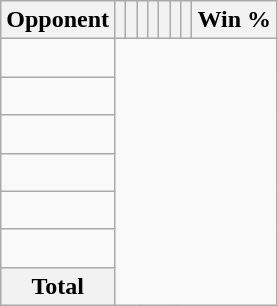<table class="wikitable sortable collapsible collapsed" style="text-align: center;">
<tr>
<th>Opponent</th>
<th></th>
<th></th>
<th></th>
<th></th>
<th></th>
<th></th>
<th></th>
<th>Win %</th>
</tr>
<tr>
<td align="left"><br></td>
</tr>
<tr>
<td align="left"><br></td>
</tr>
<tr>
<td align="left"><br></td>
</tr>
<tr>
<td align="left"><br></td>
</tr>
<tr>
<td align="left"><br></td>
</tr>
<tr>
<td align="left"><br></td>
</tr>
<tr class="sortbottom">
<th>Total<br></th>
</tr>
</table>
